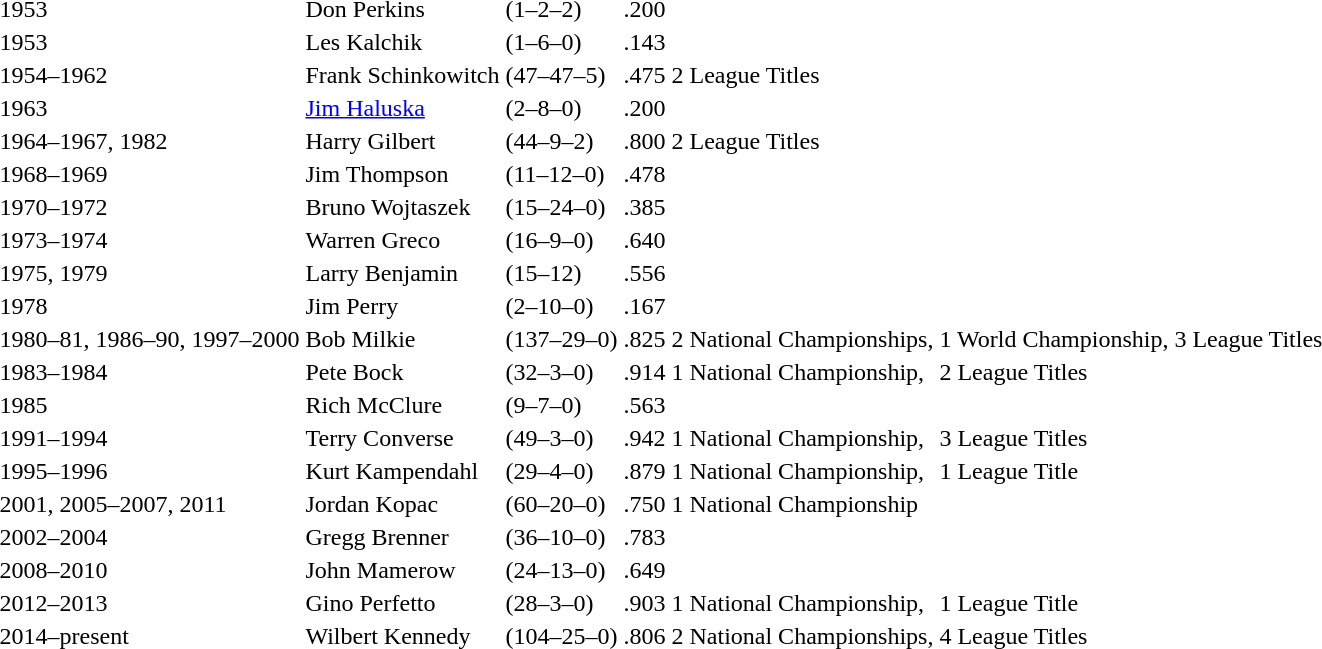<table>
<tr>
<td>1953</td>
<td>Don Perkins</td>
<td>(1–2–2)</td>
<td>.200</td>
</tr>
<tr>
<td>1953</td>
<td>Les Kalchik</td>
<td>(1–6–0)</td>
<td>.143</td>
</tr>
<tr>
<td>1954–1962</td>
<td>Frank Schinkowitch</td>
<td>(47–47–5)</td>
<td>.475</td>
<td>2 League Titles</td>
</tr>
<tr>
<td>1963</td>
<td><a href='#'>Jim Haluska</a></td>
<td>(2–8–0)</td>
<td>.200</td>
</tr>
<tr>
<td>1964–1967, 1982</td>
<td>Harry Gilbert</td>
<td>(44–9–2)</td>
<td>.800</td>
<td>2 League Titles</td>
</tr>
<tr>
<td>1968–1969</td>
<td>Jim Thompson</td>
<td>(11–12–0)</td>
<td>.478</td>
</tr>
<tr>
<td>1970–1972</td>
<td>Bruno Wojtaszek</td>
<td>(15–24–0)</td>
<td>.385</td>
</tr>
<tr>
<td>1973–1974</td>
<td>Warren Greco</td>
<td>(16–9–0)</td>
<td>.640</td>
</tr>
<tr>
<td>1975, 1979</td>
<td>Larry Benjamin</td>
<td>(15–12)</td>
<td>.556</td>
</tr>
<tr>
<td>1978</td>
<td>Jim Perry</td>
<td>(2–10–0)</td>
<td>.167</td>
</tr>
<tr>
<td>1980–81, 1986–90, 1997–2000</td>
<td>Bob Milkie</td>
<td>(137–29–0)</td>
<td>.825</td>
<td>2 National Championships,</td>
<td>1 World Championship,</td>
<td>3 League Titles</td>
</tr>
<tr>
<td>1983–1984</td>
<td>Pete Bock</td>
<td>(32–3–0)</td>
<td>.914</td>
<td>1 National Championship,</td>
<td>2 League Titles</td>
</tr>
<tr>
<td>1985</td>
<td>Rich McClure</td>
<td>(9–7–0)</td>
<td>.563</td>
</tr>
<tr>
<td>1991–1994</td>
<td>Terry Converse</td>
<td>(49–3–0)</td>
<td>.942</td>
<td>1 National Championship,</td>
<td>3 League Titles</td>
</tr>
<tr>
<td>1995–1996</td>
<td>Kurt Kampendahl</td>
<td>(29–4–0)</td>
<td>.879</td>
<td>1 National Championship,</td>
<td>1 League Title</td>
</tr>
<tr>
<td>2001, 2005–2007, 2011</td>
<td>Jordan Kopac</td>
<td>(60–20–0)</td>
<td>.750</td>
<td>1 National Championship</td>
</tr>
<tr>
<td>2002–2004</td>
<td>Gregg Brenner</td>
<td>(36–10–0)</td>
<td>.783</td>
</tr>
<tr>
<td>2008–2010</td>
<td>John Mamerow</td>
<td>(24–13–0)</td>
<td>.649</td>
</tr>
<tr>
<td>2012–2013</td>
<td>Gino Perfetto</td>
<td>(28–3–0)</td>
<td>.903</td>
<td>1 National Championship,</td>
<td>1 League Title</td>
</tr>
<tr>
<td>2014–present</td>
<td>Wilbert Kennedy</td>
<td>(104–25–0)</td>
<td>.806</td>
<td>2 National Championships,</td>
<td>4 League Titles</td>
</tr>
</table>
